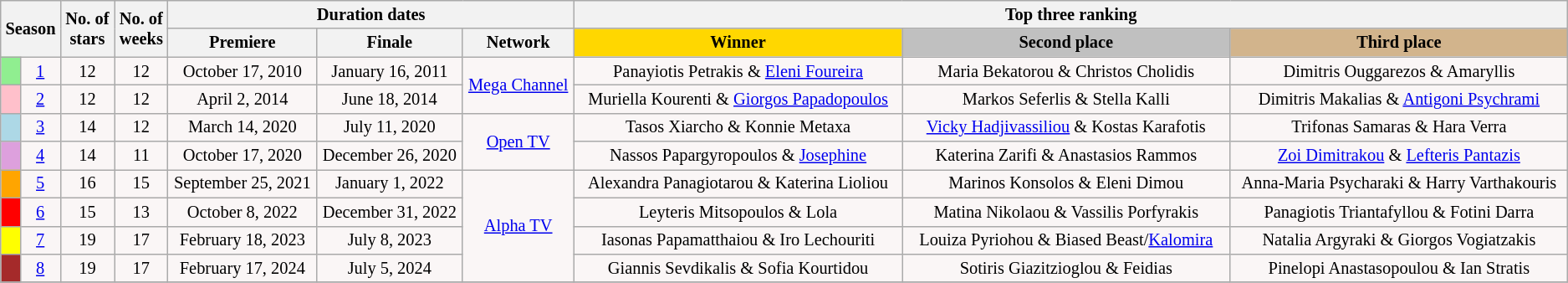<table class="wikitable" style="white-space:nowrap; font-size:85%;">
<tr>
<th style="width:2%;" rowspan="2" colspan="2">Season</th>
<th style="width:3%;" rowspan="2">No. of<br>stars</th>
<th style="width:3%;" rowspan="2">No. of<br>weeks</th>
<th style="width:15%;" colspan="3">Duration dates</th>
<th style="width:60%;" colspan="3">Top three ranking</th>
</tr>
<tr>
<th style="width:5%;">Premiere</th>
<th style="width:5%;">Finale</th>
<th style="width:5%;">Network</th>
<th style="width:20%; background:gold;">Winner</th>
<th style="width:20%; background:silver;">Second place</th>
<th style="width:20%; background:tan;">Third place</th>
</tr>
<tr style="text-align: center; background:#faf6f6;">
<td style="background:lightgreen;"></td>
<td><a href='#'>1</a></td>
<td>12</td>
<td>12</td>
<td>October 17, 2010</td>
<td>January 16, 2011</td>
<td rowspan="2"><a href='#'>Mega Channel</a></td>
<td>Panayiotis Petrakis & <a href='#'>Eleni Foureira</a></td>
<td>Maria Bekatorou & Christos Cholidis</td>
<td>Dimitris Ouggarezos & Amaryllis</td>
</tr>
<tr style="text-align: center; background:#faf6f6;">
<td style="background:pink;"></td>
<td><a href='#'>2</a></td>
<td>12</td>
<td>12</td>
<td>April 2, 2014</td>
<td>June 18, 2014</td>
<td>Muriella Kourenti & <a href='#'>Giorgos Papadopoulos</a></td>
<td>Markos Seferlis & Stella Kalli</td>
<td>Dimitris Makalias & <a href='#'>Antigoni Psychrami</a></td>
</tr>
<tr style="text-align: center; background:#faf6f6;">
<td style="background:lightblue;"></td>
<td><a href='#'>3</a></td>
<td>14</td>
<td>12</td>
<td>March 14, 2020</td>
<td>July 11, 2020</td>
<td rowspan="2"><a href='#'>Open TV</a></td>
<td>Tasos Xiarcho & Konnie Metaxa</td>
<td><a href='#'>Vicky Hadjivassiliou</a> & Kostas Karafotis</td>
<td>Trifonas Samaras & Hara Verra</td>
</tr>
<tr style="text-align: center; background:#faf6f6;">
<td style="background:plum;"></td>
<td><a href='#'>4</a></td>
<td>14</td>
<td>11</td>
<td>October 17, 2020</td>
<td>December 26, 2020</td>
<td>Nassos Papargyropoulos & <a href='#'>Josephine</a></td>
<td>Katerina Zarifi & Anastasios Rammos</td>
<td><a href='#'>Zoi Dimitrakou</a> & <a href='#'>Lefteris Pantazis</a></td>
</tr>
<tr style="text-align: center; background:#faf6f6;">
<td style="background:orange;"></td>
<td><a href='#'>5</a></td>
<td>16</td>
<td>15</td>
<td>September 25, 2021</td>
<td>January 1, 2022</td>
<td rowspan="4"><a href='#'>Alpha TV</a></td>
<td>Alexandra Panagiotarou & Katerina Lioliou</td>
<td>Marinos Konsolos & Eleni Dimou</td>
<td>Anna-Maria Psycharaki & Harry Varthakouris</td>
</tr>
<tr style="text-align: center; background:#faf6f6;">
<td style="background:red;"></td>
<td><a href='#'>6</a></td>
<td>15</td>
<td>13</td>
<td>October 8, 2022</td>
<td>December 31, 2022</td>
<td>Leyteris Mitsopoulos & Lola</td>
<td>Matina Nikolaou & Vassilis Porfyrakis</td>
<td>Panagiotis Triantafyllou & Fotini Darra</td>
</tr>
<tr style="text-align: center; background:#faf6f6;">
<td style="background:yellow;"></td>
<td><a href='#'>7</a></td>
<td>19</td>
<td>17</td>
<td>February 18, 2023</td>
<td>July 8, 2023</td>
<td>Iasonas Papamatthaiou & Iro Lechouriti</td>
<td>Louiza Pyriohou & Biased Beast/<a href='#'>Kalomira</a></td>
<td>Natalia Argyraki & Giorgos Vogiatzakis</td>
</tr>
<tr style="text-align: center; background:#faf6f6;">
<td style="background:brown;"></td>
<td><a href='#'>8</a></td>
<td>19</td>
<td>17</td>
<td>February 17, 2024</td>
<td>July 5, 2024</td>
<td>Giannis Sevdikalis & Sofia Kourtidou</td>
<td>Sotiris Giazitzioglou & Feidias</td>
<td>Pinelopi Anastasopoulou & Ian Stratis</td>
</tr>
<tr>
</tr>
</table>
